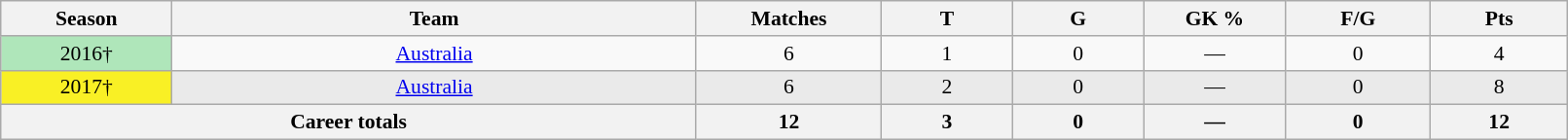<table class="wikitable sortable"  style="font-size:90%; text-align:center; width:85%;">
<tr>
<th width=2%>Season</th>
<th width=8%>Team</th>
<th width=2%>Matches</th>
<th width=2%>T</th>
<th width=2%>G</th>
<th width=2%>GK %</th>
<th width=2%>F/G</th>
<th width=2%>Pts</th>
</tr>
<tr>
<th scope="row" style="text-align:center; background:#afe6ba; font-weight:normal">2016†</th>
<td style="text-align:center;"> <a href='#'>Australia</a></td>
<td>6</td>
<td>1</td>
<td>0</td>
<td>—</td>
<td>0</td>
<td>4</td>
</tr>
<tr style="background:#eaeaea;">
<th scope="row" style="text-align:center; background:#f9f025; font-weight:normal">2017†</th>
<td style="text-align:center;"> <a href='#'>Australia</a></td>
<td>6</td>
<td>2</td>
<td>0</td>
<td>—</td>
<td>0</td>
<td>8</td>
</tr>
<tr class="sortbottom">
<th colspan=2>Career totals</th>
<th>12</th>
<th>3</th>
<th>0</th>
<th>—</th>
<th>0</th>
<th>12</th>
</tr>
</table>
